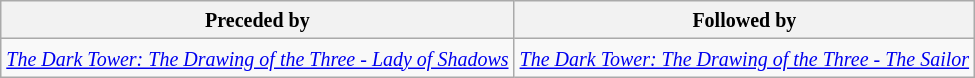<table class="wikitable">
<tr>
<th><small><strong>Preceded by</strong></small></th>
<th><small><strong>Followed by</strong></small></th>
</tr>
<tr>
<td><small><em><a href='#'>The Dark Tower: The Drawing of the Three - Lady of Shadows</a></em></small></td>
<td><small><em><a href='#'>The Dark Tower: The Drawing of the Three - The Sailor</a></em></small></td>
</tr>
</table>
